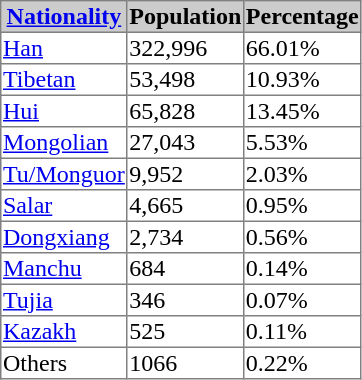<table border=1 style="border-collapse: collapse;">
<tr bgcolor=cccccc>
<th><a href='#'>Nationality</a></th>
<th>Population</th>
<th>Percentage</th>
</tr>
<tr>
<td><a href='#'>Han</a></td>
<td>322,996</td>
<td>66.01%</td>
</tr>
<tr>
<td><a href='#'>Tibetan</a></td>
<td>53,498</td>
<td>10.93%</td>
</tr>
<tr>
<td><a href='#'>Hui</a></td>
<td>65,828</td>
<td>13.45%</td>
</tr>
<tr>
<td><a href='#'>Mongolian</a></td>
<td>27,043</td>
<td>5.53%</td>
</tr>
<tr>
<td><a href='#'>Tu/Monguor</a></td>
<td>9,952</td>
<td>2.03%</td>
</tr>
<tr>
<td><a href='#'>Salar</a></td>
<td>4,665</td>
<td>0.95%</td>
</tr>
<tr>
<td><a href='#'>Dongxiang</a></td>
<td>2,734</td>
<td>0.56%</td>
</tr>
<tr>
<td><a href='#'>Manchu</a></td>
<td>684</td>
<td>0.14%</td>
</tr>
<tr>
<td><a href='#'>Tujia</a></td>
<td>346</td>
<td>0.07%</td>
</tr>
<tr>
<td><a href='#'>Kazakh</a></td>
<td>525</td>
<td>0.11%</td>
</tr>
<tr>
<td>Others</td>
<td>1066</td>
<td>0.22%</td>
</tr>
</table>
